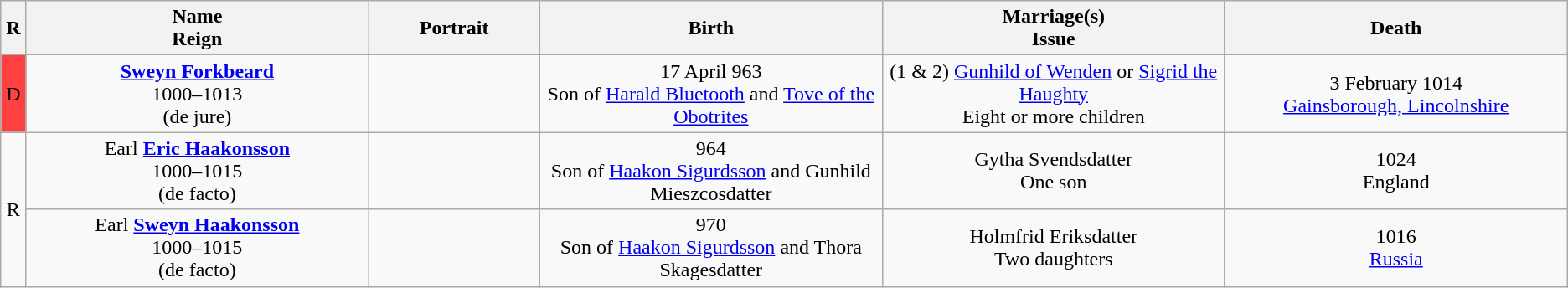<table style="text-align:center" class="wikitable">
<tr>
<th width=1%>R</th>
<th width=20%>Name<br>Reign</th>
<th width=10%>Portrait</th>
<th width=20%>Birth</th>
<th width=20%>Marriage(s)<br>Issue</th>
<th width=20%>Death</th>
</tr>
<tr>
<td style="background-color:#FF4040; text-align:center">D</td>
<td><strong><a href='#'>Sweyn Forkbeard</a></strong><br>1000–1013<br>(de jure)</td>
<td></td>
<td>17 April 963<br>Son of <a href='#'>Harald Bluetooth</a> and <a href='#'>Tove of the Obotrites</a></td>
<td>(1 & 2) <a href='#'>Gunhild of Wenden</a> or <a href='#'>Sigrid the Haughty</a><br>Eight or more children</td>
<td>3 February 1014<br><a href='#'>Gainsborough, Lincolnshire</a></td>
</tr>
<tr>
<td rowspan="2">R</td>
<td>Earl <strong><a href='#'>Eric Haakonsson</a></strong><br>1000–1015<br>(de facto)</td>
<td></td>
<td> 964<br>Son of <a href='#'>Haakon Sigurdsson</a> and Gunhild Mieszcosdatter</td>
<td>Gytha Svendsdatter<br>One son</td>
<td> 1024<br>England</td>
</tr>
<tr>
<td>Earl <strong><a href='#'>Sweyn Haakonsson</a></strong><br>1000–1015<br>(de facto)</td>
<td></td>
<td> 970<br>Son of <a href='#'>Haakon Sigurdsson</a> and Thora Skagesdatter</td>
<td>Holmfrid Eriksdatter<br>Two daughters</td>
<td> 1016<br><a href='#'>Russia</a></td>
</tr>
</table>
